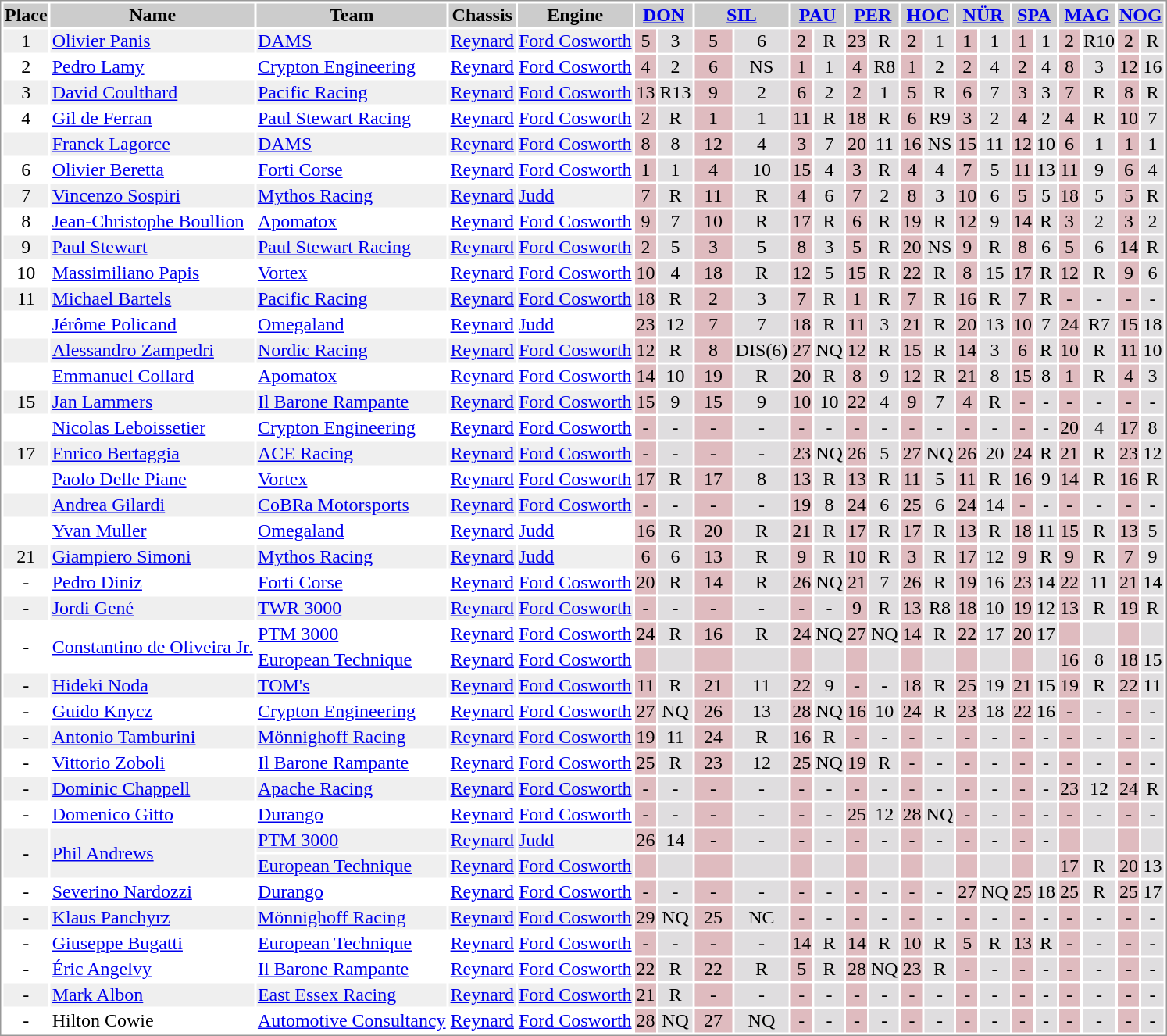<table border="0" style="border: 1px solid #999; background-color:#FFFFFF; text-align:center">
<tr align="center" style="background:#CCCCCC;">
<td><strong>Place</strong></td>
<td><strong>Name</strong></td>
<td><strong>Team</strong></td>
<td><strong>Chassis</strong></td>
<td><strong>Engine</strong></td>
<th colspan=2><a href='#'>DON</a><br></th>
<th colspan=2><a href='#'>SIL</a><br></th>
<th colspan=2><a href='#'>PAU</a><br></th>
<th colspan=2><a href='#'>PER</a><br></th>
<th colspan=2><a href='#'>HOC</a><br></th>
<th colspan=2><a href='#'>NÜR</a><br></th>
<th colspan=2><a href='#'>SPA</a><br></th>
<th colspan=2><a href='#'>MAG</a><br></th>
<th colspan=2><a href='#'>NOG</a><br></th>
</tr>
<tr style="background:#EFEFEF;">
<td>1</td>
<td align="left"> <a href='#'>Olivier Panis</a></td>
<td align="left"><a href='#'>DAMS</a></td>
<td align="left"><a href='#'>Reynard</a></td>
<td align="left"><a href='#'>Ford Cosworth</a></td>
<td style="background:#DFBBBF;">5</td>
<td style="background:#DFDDDF;">3</td>
<td style="background:#DFBBBF;" width="30">5</td>
<td style="background:#DFDDDF;">6</td>
<td style="background:#DFBBBF;">2</td>
<td style="background:#DFDDDF;">R</td>
<td style="background:#DFBBBF;">23</td>
<td style="background:#DFDDDF;">R</td>
<td style="background:#DFBBBF;">2</td>
<td style="background:#DFDDDF;">1</td>
<td style="background:#DFBBBF;">1</td>
<td style="background:#DFDDDF;">1</td>
<td style="background:#DFBBBF;">1</td>
<td style="background:#DFDDDF;">1</td>
<td style="background:#DFBBBF;">2</td>
<td style="background:#DFDDDF;">R10</td>
<td style="background:#DFBBBF;">2</td>
<td style="background:#DFDDDF;">R</td>
</tr>
<tr>
<td>2</td>
<td align="left"> <a href='#'>Pedro Lamy</a></td>
<td align="left"><a href='#'>Crypton Engineering</a></td>
<td align="left"><a href='#'>Reynard</a></td>
<td align="left"><a href='#'>Ford Cosworth</a></td>
<td style="background:#DFBBBF;">4</td>
<td style="background:#DFDDDF;">2</td>
<td style="background:#DFBBBF;">6</td>
<td style="background:#DFDDDF;">NS</td>
<td style="background:#DFBBBF;">1</td>
<td style="background:#DFDDDF;">1</td>
<td style="background:#DFBBBF;">4</td>
<td style="background:#DFDDDF;">R8</td>
<td style="background:#DFBBBF;">1</td>
<td style="background:#DFDDDF;">2</td>
<td style="background:#DFBBBF;">2</td>
<td style="background:#DFDDDF;">4</td>
<td style="background:#DFBBBF;">2</td>
<td style="background:#DFDDDF;">4</td>
<td style="background:#DFBBBF;">8</td>
<td style="background:#DFDDDF;">3</td>
<td style="background:#DFBBBF;">12</td>
<td style="background:#DFDDDF;">16</td>
</tr>
<tr style="background:#EFEFEF;">
<td>3</td>
<td align="left"> <a href='#'>David Coulthard</a></td>
<td align="left"><a href='#'>Pacific Racing</a></td>
<td align="left"><a href='#'>Reynard</a></td>
<td align="left"><a href='#'>Ford Cosworth</a></td>
<td style="background:#DFBBBF;">13</td>
<td style="background:#DFDDDF;">R13</td>
<td style="background:#DFBBBF;">9</td>
<td style="background:#DFDDDF;">2</td>
<td style="background:#DFBBBF;">6</td>
<td style="background:#DFDDDF;">2</td>
<td style="background:#DFBBBF;">2</td>
<td style="background:#DFDDDF;">1</td>
<td style="background:#DFBBBF;">5</td>
<td style="background:#DFDDDF;">R</td>
<td style="background:#DFBBBF;">6</td>
<td style="background:#DFDDDF;">7</td>
<td style="background:#DFBBBF;">3</td>
<td style="background:#DFDDDF;">3</td>
<td style="background:#DFBBBF;">7</td>
<td style="background:#DFDDDF;">R</td>
<td style="background:#DFBBBF;">8</td>
<td style="background:#DFDDDF;">R</td>
</tr>
<tr>
<td>4</td>
<td align="left"> <a href='#'>Gil de Ferran</a></td>
<td align="left"><a href='#'>Paul Stewart Racing</a></td>
<td align="left"><a href='#'>Reynard</a></td>
<td align="left"><a href='#'>Ford Cosworth</a></td>
<td style="background:#DFBBBF;">2</td>
<td style="background:#DFDDDF;">R</td>
<td style="background:#DFBBBF;">1</td>
<td style="background:#DFDDDF;">1</td>
<td style="background:#DFBBBF;">11</td>
<td style="background:#DFDDDF;">R</td>
<td style="background:#DFBBBF;">18</td>
<td style="background:#DFDDDF;">R</td>
<td style="background:#DFBBBF;">6</td>
<td style="background:#DFDDDF;">R9</td>
<td style="background:#DFBBBF;">3</td>
<td style="background:#DFDDDF;">2</td>
<td style="background:#DFBBBF;">4</td>
<td style="background:#DFDDDF;">2</td>
<td style="background:#DFBBBF;">4</td>
<td style="background:#DFDDDF;">R</td>
<td style="background:#DFBBBF;">10</td>
<td style="background:#DFDDDF;">7</td>
</tr>
<tr style="background:#EFEFEF;">
<td></td>
<td align="left"> <a href='#'>Franck Lagorce</a></td>
<td align="left"><a href='#'>DAMS</a></td>
<td align="left"><a href='#'>Reynard</a></td>
<td align="left"><a href='#'>Ford Cosworth</a></td>
<td style="background:#DFBBBF;">8</td>
<td style="background:#DFDDDF;">8</td>
<td style="background:#DFBBBF;">12</td>
<td style="background:#DFDDDF;">4</td>
<td style="background:#DFBBBF;">3</td>
<td style="background:#DFDDDF;">7</td>
<td style="background:#DFBBBF;">20</td>
<td style="background:#DFDDDF;">11</td>
<td style="background:#DFBBBF;">16</td>
<td style="background:#DFDDDF;">NS</td>
<td style="background:#DFBBBF;">15</td>
<td style="background:#DFDDDF;">11</td>
<td style="background:#DFBBBF;">12</td>
<td style="background:#DFDDDF;">10</td>
<td style="background:#DFBBBF;">6</td>
<td style="background:#DFDDDF;">1</td>
<td style="background:#DFBBBF;">1</td>
<td style="background:#DFDDDF;">1</td>
</tr>
<tr>
<td>6</td>
<td align="left"> <a href='#'>Olivier Beretta</a></td>
<td align="left"><a href='#'>Forti Corse</a></td>
<td align="left"><a href='#'>Reynard</a></td>
<td align="left"><a href='#'>Ford Cosworth</a></td>
<td style="background:#DFBBBF;">1</td>
<td style="background:#DFDDDF;">1</td>
<td style="background:#DFBBBF;">4</td>
<td style="background:#DFDDDF;">10</td>
<td style="background:#DFBBBF;">15</td>
<td style="background:#DFDDDF;">4</td>
<td style="background:#DFBBBF;">3</td>
<td style="background:#DFDDDF;">R</td>
<td style="background:#DFBBBF;">4</td>
<td style="background:#DFDDDF;">4</td>
<td style="background:#DFBBBF;">7</td>
<td style="background:#DFDDDF;">5</td>
<td style="background:#DFBBBF;">11</td>
<td style="background:#DFDDDF;">13</td>
<td style="background:#DFBBBF;">11</td>
<td style="background:#DFDDDF;">9</td>
<td style="background:#DFBBBF;">6</td>
<td style="background:#DFDDDF;">4</td>
</tr>
<tr style="background:#EFEFEF;">
<td>7</td>
<td align="left"> <a href='#'>Vincenzo Sospiri</a></td>
<td align="left"><a href='#'>Mythos Racing</a></td>
<td align="left"><a href='#'>Reynard</a></td>
<td align="left"><a href='#'>Judd</a></td>
<td style="background:#DFBBBF;">7</td>
<td style="background:#DFDDDF;">R</td>
<td style="background:#DFBBBF;">11</td>
<td style="background:#DFDDDF;">R</td>
<td style="background:#DFBBBF;">4</td>
<td style="background:#DFDDDF;">6</td>
<td style="background:#DFBBBF;">7</td>
<td style="background:#DFDDDF;">2</td>
<td style="background:#DFBBBF;">8</td>
<td style="background:#DFDDDF;">3</td>
<td style="background:#DFBBBF;">10</td>
<td style="background:#DFDDDF;">6</td>
<td style="background:#DFBBBF;">5</td>
<td style="background:#DFDDDF;">5</td>
<td style="background:#DFBBBF;">18</td>
<td style="background:#DFDDDF;">5</td>
<td style="background:#DFBBBF;">5</td>
<td style="background:#DFDDDF;">R</td>
</tr>
<tr>
<td>8</td>
<td align="left"> <a href='#'>Jean-Christophe Boullion</a></td>
<td align="left"><a href='#'>Apomatox</a></td>
<td align="left"><a href='#'>Reynard</a></td>
<td align="left"><a href='#'>Ford Cosworth</a></td>
<td style="background:#DFBBBF;">9</td>
<td style="background:#DFDDDF;">7</td>
<td style="background:#DFBBBF;">10</td>
<td style="background:#DFDDDF;">R</td>
<td style="background:#DFBBBF;">17</td>
<td style="background:#DFDDDF;">R</td>
<td style="background:#DFBBBF;">6</td>
<td style="background:#DFDDDF;">R</td>
<td style="background:#DFBBBF;">19</td>
<td style="background:#DFDDDF;">R</td>
<td style="background:#DFBBBF;">12</td>
<td style="background:#DFDDDF;">9</td>
<td style="background:#DFBBBF;">14</td>
<td style="background:#DFDDDF;">R</td>
<td style="background:#DFBBBF;">3</td>
<td style="background:#DFDDDF;">2</td>
<td style="background:#DFBBBF;">3</td>
<td style="background:#DFDDDF;">2</td>
</tr>
<tr style="background:#EFEFEF;">
<td>9</td>
<td align="left"> <a href='#'>Paul Stewart</a></td>
<td align="left"><a href='#'>Paul Stewart Racing</a></td>
<td align="left"><a href='#'>Reynard</a></td>
<td align="left"><a href='#'>Ford Cosworth</a></td>
<td style="background:#DFBBBF;">2</td>
<td style="background:#DFDDDF;">5</td>
<td style="background:#DFBBBF;">3</td>
<td style="background:#DFDDDF;">5</td>
<td style="background:#DFBBBF;">8</td>
<td style="background:#DFDDDF;">3</td>
<td style="background:#DFBBBF;">5</td>
<td style="background:#DFDDDF;">R</td>
<td style="background:#DFBBBF;">20</td>
<td style="background:#DFDDDF;">NS</td>
<td style="background:#DFBBBF;">9</td>
<td style="background:#DFDDDF;">R</td>
<td style="background:#DFBBBF;">8</td>
<td style="background:#DFDDDF;">6</td>
<td style="background:#DFBBBF;">5</td>
<td style="background:#DFDDDF;">6</td>
<td style="background:#DFBBBF;">14</td>
<td style="background:#DFDDDF;">R</td>
</tr>
<tr>
<td>10</td>
<td align="left"> <a href='#'>Massimiliano Papis</a></td>
<td align="left"><a href='#'>Vortex</a></td>
<td align="left"><a href='#'>Reynard</a></td>
<td align="left"><a href='#'>Ford Cosworth</a></td>
<td style="background:#DFBBBF;">10</td>
<td style="background:#DFDDDF;">4</td>
<td style="background:#DFBBBF;">18</td>
<td style="background:#DFDDDF;">R</td>
<td style="background:#DFBBBF;">12</td>
<td style="background:#DFDDDF;">5</td>
<td style="background:#DFBBBF;">15</td>
<td style="background:#DFDDDF;">R</td>
<td style="background:#DFBBBF;">22</td>
<td style="background:#DFDDDF;">R</td>
<td style="background:#DFBBBF;">8</td>
<td style="background:#DFDDDF;">15</td>
<td style="background:#DFBBBF;">17</td>
<td style="background:#DFDDDF;">R</td>
<td style="background:#DFBBBF;">12</td>
<td style="background:#DFDDDF;">R</td>
<td style="background:#DFBBBF;">9</td>
<td style="background:#DFDDDF;">6</td>
</tr>
<tr style="background:#EFEFEF;">
<td>11</td>
<td align="left"> <a href='#'>Michael Bartels</a></td>
<td align="left"><a href='#'>Pacific Racing</a></td>
<td align="left"><a href='#'>Reynard</a></td>
<td align="left"><a href='#'>Ford Cosworth</a></td>
<td style="background:#DFBBBF;">18</td>
<td style="background:#DFDDDF;">R</td>
<td style="background:#DFBBBF;">2</td>
<td style="background:#DFDDDF;">3</td>
<td style="background:#DFBBBF;">7</td>
<td style="background:#DFDDDF;">R</td>
<td style="background:#DFBBBF;">1</td>
<td style="background:#DFDDDF;">R</td>
<td style="background:#DFBBBF;">7</td>
<td style="background:#DFDDDF;">R</td>
<td style="background:#DFBBBF;">16</td>
<td style="background:#DFDDDF;">R</td>
<td style="background:#DFBBBF;">7</td>
<td style="background:#DFDDDF;">R</td>
<td style="background:#DFBBBF;">-</td>
<td style="background:#DFDDDF;">-</td>
<td style="background:#DFBBBF;">-</td>
<td style="background:#DFDDDF;">-</td>
</tr>
<tr>
<td></td>
<td align="left"> <a href='#'>Jérôme Policand</a></td>
<td align="left"><a href='#'>Omegaland</a></td>
<td align="left"><a href='#'>Reynard</a></td>
<td align="left"><a href='#'>Judd</a></td>
<td style="background:#DFBBBF;">23</td>
<td style="background:#DFDDDF;">12</td>
<td style="background:#DFBBBF;">7</td>
<td style="background:#DFDDDF;">7</td>
<td style="background:#DFBBBF;">18</td>
<td style="background:#DFDDDF;">R</td>
<td style="background:#DFBBBF;">11</td>
<td style="background:#DFDDDF;">3</td>
<td style="background:#DFBBBF;">21</td>
<td style="background:#DFDDDF;">R</td>
<td style="background:#DFBBBF;">20</td>
<td style="background:#DFDDDF;">13</td>
<td style="background:#DFBBBF;">10</td>
<td style="background:#DFDDDF;">7</td>
<td style="background:#DFBBBF;">24</td>
<td style="background:#DFDDDF;">R7</td>
<td style="background:#DFBBBF;">15</td>
<td style="background:#DFDDDF;">18</td>
</tr>
<tr style="background:#EFEFEF;">
<td></td>
<td align="left"> <a href='#'>Alessandro Zampedri</a></td>
<td align="left"><a href='#'>Nordic Racing</a></td>
<td align="left"><a href='#'>Reynard</a></td>
<td align="left"><a href='#'>Ford Cosworth</a></td>
<td style="background:#DFBBBF;">12</td>
<td style="background:#DFDDDF;">R</td>
<td style="background:#DFBBBF;">8</td>
<td style="background:#DFDDDF;">DIS(6)</td>
<td style="background:#DFBBBF;">27</td>
<td style="background:#DFDDDF;">NQ</td>
<td style="background:#DFBBBF;">12</td>
<td style="background:#DFDDDF;">R</td>
<td style="background:#DFBBBF;">15</td>
<td style="background:#DFDDDF;">R</td>
<td style="background:#DFBBBF;">14</td>
<td style="background:#DFDDDF;">3</td>
<td style="background:#DFBBBF;">6</td>
<td style="background:#DFDDDF;">R</td>
<td style="background:#DFBBBF;">10</td>
<td style="background:#DFDDDF;">R</td>
<td style="background:#DFBBBF;">11</td>
<td style="background:#DFDDDF;">10</td>
</tr>
<tr>
<td></td>
<td align="left"> <a href='#'>Emmanuel Collard</a></td>
<td align="left"><a href='#'>Apomatox</a></td>
<td align="left"><a href='#'>Reynard</a></td>
<td align="left"><a href='#'>Ford Cosworth</a></td>
<td style="background:#DFBBBF;">14</td>
<td style="background:#DFDDDF;">10</td>
<td style="background:#DFBBBF;">19</td>
<td style="background:#DFDDDF;">R</td>
<td style="background:#DFBBBF;">20</td>
<td style="background:#DFDDDF;">R</td>
<td style="background:#DFBBBF;">8</td>
<td style="background:#DFDDDF;">9</td>
<td style="background:#DFBBBF;">12</td>
<td style="background:#DFDDDF;">R</td>
<td style="background:#DFBBBF;">21</td>
<td style="background:#DFDDDF;">8</td>
<td style="background:#DFBBBF;">15</td>
<td style="background:#DFDDDF;">8</td>
<td style="background:#DFBBBF;">1</td>
<td style="background:#DFDDDF;">R</td>
<td style="background:#DFBBBF;">4</td>
<td style="background:#DFDDDF;">3</td>
</tr>
<tr style="background:#EFEFEF;">
<td>15</td>
<td align="left"> <a href='#'>Jan Lammers</a></td>
<td align="left"><a href='#'>Il Barone Rampante</a></td>
<td align="left"><a href='#'>Reynard</a></td>
<td align="left"><a href='#'>Ford Cosworth</a></td>
<td style="background:#DFBBBF;">15</td>
<td style="background:#DFDDDF;">9</td>
<td style="background:#DFBBBF;">15</td>
<td style="background:#DFDDDF;">9</td>
<td style="background:#DFBBBF;">10</td>
<td style="background:#DFDDDF;">10</td>
<td style="background:#DFBBBF;">22</td>
<td style="background:#DFDDDF;">4</td>
<td style="background:#DFBBBF;">9</td>
<td style="background:#DFDDDF;">7</td>
<td style="background:#DFBBBF;">4</td>
<td style="background:#DFDDDF;">R</td>
<td style="background:#DFBBBF;">-</td>
<td style="background:#DFDDDF;">-</td>
<td style="background:#DFBBBF;">-</td>
<td style="background:#DFDDDF;">-</td>
<td style="background:#DFBBBF;">-</td>
<td style="background:#DFDDDF;">-</td>
</tr>
<tr>
<td></td>
<td align="left"> <a href='#'>Nicolas Leboissetier</a></td>
<td align="left"><a href='#'>Crypton Engineering</a></td>
<td align="left"><a href='#'>Reynard</a></td>
<td align="left"><a href='#'>Ford Cosworth</a></td>
<td style="background:#DFBBBF;">-</td>
<td style="background:#DFDDDF;">-</td>
<td style="background:#DFBBBF;">-</td>
<td style="background:#DFDDDF;">-</td>
<td style="background:#DFBBBF;">-</td>
<td style="background:#DFDDDF;">-</td>
<td style="background:#DFBBBF;">-</td>
<td style="background:#DFDDDF;">-</td>
<td style="background:#DFBBBF;">-</td>
<td style="background:#DFDDDF;">-</td>
<td style="background:#DFBBBF;">-</td>
<td style="background:#DFDDDF;">-</td>
<td style="background:#DFBBBF;">-</td>
<td style="background:#DFDDDF;">-</td>
<td style="background:#DFBBBF;">20</td>
<td style="background:#DFDDDF;">4</td>
<td style="background:#DFBBBF;">17</td>
<td style="background:#DFDDDF;">8</td>
</tr>
<tr style="background:#EFEFEF;">
<td>17</td>
<td align="left"> <a href='#'>Enrico Bertaggia</a></td>
<td align="left"><a href='#'>ACE Racing</a></td>
<td align="left"><a href='#'>Reynard</a></td>
<td align="left"><a href='#'>Ford Cosworth</a></td>
<td style="background:#DFBBBF;">-</td>
<td style="background:#DFDDDF;">-</td>
<td style="background:#DFBBBF;">-</td>
<td style="background:#DFDDDF;">-</td>
<td style="background:#DFBBBF;">23</td>
<td style="background:#DFDDDF;">NQ</td>
<td style="background:#DFBBBF;">26</td>
<td style="background:#DFDDDF;">5</td>
<td style="background:#DFBBBF;">27</td>
<td style="background:#DFDDDF;">NQ</td>
<td style="background:#DFBBBF;">26</td>
<td style="background:#DFDDDF;">20</td>
<td style="background:#DFBBBF;">24</td>
<td style="background:#DFDDDF;">R</td>
<td style="background:#DFBBBF;">21</td>
<td style="background:#DFDDDF;">R</td>
<td style="background:#DFBBBF;">23</td>
<td style="background:#DFDDDF;">12</td>
</tr>
<tr>
<td></td>
<td align="left"> <a href='#'>Paolo Delle Piane</a></td>
<td align="left"><a href='#'>Vortex</a></td>
<td align="left"><a href='#'>Reynard</a></td>
<td align="left"><a href='#'>Ford Cosworth</a></td>
<td style="background:#DFBBBF;">17</td>
<td style="background:#DFDDDF;">R</td>
<td style="background:#DFBBBF;">17</td>
<td style="background:#DFDDDF;">8</td>
<td style="background:#DFBBBF;">13</td>
<td style="background:#DFDDDF;">R</td>
<td style="background:#DFBBBF;">13</td>
<td style="background:#DFDDDF;">R</td>
<td style="background:#DFBBBF;">11</td>
<td style="background:#DFDDDF;">5</td>
<td style="background:#DFBBBF;">11</td>
<td style="background:#DFDDDF;">R</td>
<td style="background:#DFBBBF;">16</td>
<td style="background:#DFDDDF;">9</td>
<td style="background:#DFBBBF;">14</td>
<td style="background:#DFDDDF;">R</td>
<td style="background:#DFBBBF;">16</td>
<td style="background:#DFDDDF;">R</td>
</tr>
<tr style="background:#EFEFEF;">
<td></td>
<td align="left"> <a href='#'>Andrea Gilardi</a></td>
<td align="left"><a href='#'>CoBRa Motorsports</a></td>
<td align="left"><a href='#'>Reynard</a></td>
<td align="left"><a href='#'>Ford Cosworth</a></td>
<td style="background:#DFBBBF;">-</td>
<td style="background:#DFDDDF;">-</td>
<td style="background:#DFBBBF;">-</td>
<td style="background:#DFDDDF;">-</td>
<td style="background:#DFBBBF;">19</td>
<td style="background:#DFDDDF;">8</td>
<td style="background:#DFBBBF;">24</td>
<td style="background:#DFDDDF;">6</td>
<td style="background:#DFBBBF;">25</td>
<td style="background:#DFDDDF;">6</td>
<td style="background:#DFBBBF;">24</td>
<td style="background:#DFDDDF;">14</td>
<td style="background:#DFBBBF;">-</td>
<td style="background:#DFDDDF;">-</td>
<td style="background:#DFBBBF;">-</td>
<td style="background:#DFDDDF;">-</td>
<td style="background:#DFBBBF;">-</td>
<td style="background:#DFDDDF;">-</td>
</tr>
<tr>
<td></td>
<td align="left"> <a href='#'>Yvan Muller</a></td>
<td align="left"><a href='#'>Omegaland</a></td>
<td align="left"><a href='#'>Reynard</a></td>
<td align="left"><a href='#'>Judd</a></td>
<td style="background:#DFBBBF;">16</td>
<td style="background:#DFDDDF;">R</td>
<td style="background:#DFBBBF;">20</td>
<td style="background:#DFDDDF;">R</td>
<td style="background:#DFBBBF;">21</td>
<td style="background:#DFDDDF;">R</td>
<td style="background:#DFBBBF;">17</td>
<td style="background:#DFDDDF;">R</td>
<td style="background:#DFBBBF;">17</td>
<td style="background:#DFDDDF;">R</td>
<td style="background:#DFBBBF;">13</td>
<td style="background:#DFDDDF;">R</td>
<td style="background:#DFBBBF;">18</td>
<td style="background:#DFDDDF;">11</td>
<td style="background:#DFBBBF;">15</td>
<td style="background:#DFDDDF;">R</td>
<td style="background:#DFBBBF;">13</td>
<td style="background:#DFDDDF;">5</td>
</tr>
<tr style="background:#EFEFEF;">
<td>21</td>
<td align="left"> <a href='#'>Giampiero Simoni</a></td>
<td align="left"><a href='#'>Mythos Racing</a></td>
<td align="left"><a href='#'>Reynard</a></td>
<td align="left"><a href='#'>Judd</a></td>
<td style="background:#DFBBBF;">6</td>
<td style="background:#DFDDDF;">6</td>
<td style="background:#DFBBBF;">13</td>
<td style="background:#DFDDDF;">R</td>
<td style="background:#DFBBBF;">9</td>
<td style="background:#DFDDDF;">R</td>
<td style="background:#DFBBBF;">10</td>
<td style="background:#DFDDDF;">R</td>
<td style="background:#DFBBBF;">3</td>
<td style="background:#DFDDDF;">R</td>
<td style="background:#DFBBBF;">17</td>
<td style="background:#DFDDDF;">12</td>
<td style="background:#DFBBBF;">9</td>
<td style="background:#DFDDDF;">R</td>
<td style="background:#DFBBBF;">9</td>
<td style="background:#DFDDDF;">R</td>
<td style="background:#DFBBBF;">7</td>
<td style="background:#DFDDDF;">9</td>
</tr>
<tr>
<td>-</td>
<td align="left"> <a href='#'>Pedro Diniz</a></td>
<td align="left"><a href='#'>Forti Corse</a></td>
<td align="left"><a href='#'>Reynard</a></td>
<td align="left"><a href='#'>Ford Cosworth</a></td>
<td style="background:#DFBBBF;">20</td>
<td style="background:#DFDDDF;">R</td>
<td style="background:#DFBBBF;">14</td>
<td style="background:#DFDDDF;">R</td>
<td style="background:#DFBBBF;">26</td>
<td style="background:#DFDDDF;">NQ</td>
<td style="background:#DFBBBF;">21</td>
<td style="background:#DFDDDF;">7</td>
<td style="background:#DFBBBF;">26</td>
<td style="background:#DFDDDF;">R</td>
<td style="background:#DFBBBF;">19</td>
<td style="background:#DFDDDF;">16</td>
<td style="background:#DFBBBF;">23</td>
<td style="background:#DFDDDF;">14</td>
<td style="background:#DFBBBF;">22</td>
<td style="background:#DFDDDF;">11</td>
<td style="background:#DFBBBF;">21</td>
<td style="background:#DFDDDF;">14</td>
</tr>
<tr style="background:#EFEFEF;">
<td>-</td>
<td align="left"> <a href='#'>Jordi Gené</a></td>
<td align="left"><a href='#'>TWR 3000</a></td>
<td align="left"><a href='#'>Reynard</a></td>
<td align="left"><a href='#'>Ford Cosworth</a></td>
<td style="background:#DFBBBF;">-</td>
<td style="background:#DFDDDF;">-</td>
<td style="background:#DFBBBF;">-</td>
<td style="background:#DFDDDF;">-</td>
<td style="background:#DFBBBF;">-</td>
<td style="background:#DFDDDF;">-</td>
<td style="background:#DFBBBF;">9</td>
<td style="background:#DFDDDF;">R</td>
<td style="background:#DFBBBF;">13</td>
<td style="background:#DFDDDF;">R8</td>
<td style="background:#DFBBBF;">18</td>
<td style="background:#DFDDDF;">10</td>
<td style="background:#DFBBBF;">19</td>
<td style="background:#DFDDDF;">12</td>
<td style="background:#DFBBBF;">13</td>
<td style="background:#DFDDDF;">R</td>
<td style="background:#DFBBBF;">19</td>
<td style="background:#DFDDDF;">R</td>
</tr>
<tr>
<td rowspan=2>-</td>
<td rowspan=2 align="left"> <a href='#'>Constantino de Oliveira Jr.</a></td>
<td align="left"><a href='#'>PTM 3000</a></td>
<td align="left"><a href='#'>Reynard</a></td>
<td align="left"><a href='#'>Ford Cosworth</a></td>
<td style="background:#DFBBBF;">24</td>
<td style="background:#DFDDDF;">R</td>
<td style="background:#DFBBBF;">16</td>
<td style="background:#DFDDDF;">R</td>
<td style="background:#DFBBBF;">24</td>
<td style="background:#DFDDDF;">NQ</td>
<td style="background:#DFBBBF;">27</td>
<td style="background:#DFDDDF;">NQ</td>
<td style="background:#DFBBBF;">14</td>
<td style="background:#DFDDDF;">R</td>
<td style="background:#DFBBBF;">22</td>
<td style="background:#DFDDDF;">17</td>
<td style="background:#DFBBBF;">20</td>
<td style="background:#DFDDDF;">17</td>
<td style="background:#DFBBBF;"></td>
<td style="background:#DFDDDF;"></td>
<td style="background:#DFBBBF;"></td>
<td style="background:#DFDDDF;"></td>
</tr>
<tr>
<td align="left"><a href='#'>European Technique</a></td>
<td align="left"><a href='#'>Reynard</a></td>
<td align="left"><a href='#'>Ford Cosworth</a></td>
<td style="background:#DFBBBF;"></td>
<td style="background:#DFDDDF;"></td>
<td style="background:#DFBBBF;"></td>
<td style="background:#DFDDDF;"></td>
<td style="background:#DFBBBF;"></td>
<td style="background:#DFDDDF;"></td>
<td style="background:#DFBBBF;"></td>
<td style="background:#DFDDDF;"></td>
<td style="background:#DFBBBF;"></td>
<td style="background:#DFDDDF;"></td>
<td style="background:#DFBBBF;"></td>
<td style="background:#DFDDDF;"></td>
<td style="background:#DFBBBF;"></td>
<td style="background:#DFDDDF;"></td>
<td style="background:#DFBBBF;">16</td>
<td style="background:#DFDDDF;">8</td>
<td style="background:#DFBBBF;">18</td>
<td style="background:#DFDDDF;">15</td>
</tr>
<tr style="background:#EFEFEF;">
<td>-</td>
<td align="left"> <a href='#'>Hideki Noda</a></td>
<td align="left"><a href='#'>TOM's</a></td>
<td align="left"><a href='#'>Reynard</a></td>
<td align="left"><a href='#'>Ford Cosworth</a></td>
<td style="background:#DFBBBF;">11</td>
<td style="background:#DFDDDF;">R</td>
<td style="background:#DFBBBF;">21</td>
<td style="background:#DFDDDF;">11</td>
<td style="background:#DFBBBF;">22</td>
<td style="background:#DFDDDF;">9</td>
<td style="background:#DFBBBF;">-</td>
<td style="background:#DFDDDF;">-</td>
<td style="background:#DFBBBF;">18</td>
<td style="background:#DFDDDF;">R</td>
<td style="background:#DFBBBF;">25</td>
<td style="background:#DFDDDF;">19</td>
<td style="background:#DFBBBF;">21</td>
<td style="background:#DFDDDF;">15</td>
<td style="background:#DFBBBF;">19</td>
<td style="background:#DFDDDF;">R</td>
<td style="background:#DFBBBF;">22</td>
<td style="background:#DFDDDF;">11</td>
</tr>
<tr>
<td>-</td>
<td align="left"> <a href='#'>Guido Knycz</a></td>
<td align="left"><a href='#'>Crypton Engineering</a></td>
<td align="left"><a href='#'>Reynard</a></td>
<td align="left"><a href='#'>Ford Cosworth</a></td>
<td style="background:#DFBBBF;">27</td>
<td style="background:#DFDDDF;">NQ</td>
<td style="background:#DFBBBF;">26</td>
<td style="background:#DFDDDF;">13</td>
<td style="background:#DFBBBF;">28</td>
<td style="background:#DFDDDF;">NQ</td>
<td style="background:#DFBBBF;">16</td>
<td style="background:#DFDDDF;">10</td>
<td style="background:#DFBBBF;">24</td>
<td style="background:#DFDDDF;">R</td>
<td style="background:#DFBBBF;">23</td>
<td style="background:#DFDDDF;">18</td>
<td style="background:#DFBBBF;">22</td>
<td style="background:#DFDDDF;">16</td>
<td style="background:#DFBBBF;">-</td>
<td style="background:#DFDDDF;">-</td>
<td style="background:#DFBBBF;">-</td>
<td style="background:#DFDDDF;">-</td>
</tr>
<tr style="background:#EFEFEF;">
<td>-</td>
<td align="left"> <a href='#'>Antonio Tamburini</a></td>
<td align="left"><a href='#'>Mönnighoff Racing</a></td>
<td align="left"><a href='#'>Reynard</a></td>
<td align="left"><a href='#'>Ford Cosworth</a></td>
<td style="background:#DFBBBF;">19</td>
<td style="background:#DFDDDF;">11</td>
<td style="background:#DFBBBF;">24</td>
<td style="background:#DFDDDF;">R</td>
<td style="background:#DFBBBF;">16</td>
<td style="background:#DFDDDF;">R</td>
<td style="background:#DFBBBF;">-</td>
<td style="background:#DFDDDF;">-</td>
<td style="background:#DFBBBF;">-</td>
<td style="background:#DFDDDF;">-</td>
<td style="background:#DFBBBF;">-</td>
<td style="background:#DFDDDF;">-</td>
<td style="background:#DFBBBF;">-</td>
<td style="background:#DFDDDF;">-</td>
<td style="background:#DFBBBF;">-</td>
<td style="background:#DFDDDF;">-</td>
<td style="background:#DFBBBF;">-</td>
<td style="background:#DFDDDF;">-</td>
</tr>
<tr>
<td>-</td>
<td align="left"> <a href='#'>Vittorio Zoboli</a></td>
<td align="left"><a href='#'>Il Barone Rampante</a></td>
<td align="left"><a href='#'>Reynard</a></td>
<td align="left"><a href='#'>Ford Cosworth</a></td>
<td style="background:#DFBBBF;">25</td>
<td style="background:#DFDDDF;">R</td>
<td style="background:#DFBBBF;">23</td>
<td style="background:#DFDDDF;">12</td>
<td style="background:#DFBBBF;">25</td>
<td style="background:#DFDDDF;">NQ</td>
<td style="background:#DFBBBF;">19</td>
<td style="background:#DFDDDF;">R</td>
<td style="background:#DFBBBF;">-</td>
<td style="background:#DFDDDF;">-</td>
<td style="background:#DFBBBF;">-</td>
<td style="background:#DFDDDF;">-</td>
<td style="background:#DFBBBF;">-</td>
<td style="background:#DFDDDF;">-</td>
<td style="background:#DFBBBF;">-</td>
<td style="background:#DFDDDF;">-</td>
<td style="background:#DFBBBF;">-</td>
<td style="background:#DFDDDF;">-</td>
</tr>
<tr style="background:#EFEFEF;">
<td>-</td>
<td align="left"> <a href='#'>Dominic Chappell</a></td>
<td align="left"><a href='#'>Apache Racing</a></td>
<td align="left"><a href='#'>Reynard</a></td>
<td align="left"><a href='#'>Ford Cosworth</a></td>
<td style="background:#DFBBBF;">-</td>
<td style="background:#DFDDDF;">-</td>
<td style="background:#DFBBBF;">-</td>
<td style="background:#DFDDDF;">-</td>
<td style="background:#DFBBBF;">-</td>
<td style="background:#DFDDDF;">-</td>
<td style="background:#DFBBBF;">-</td>
<td style="background:#DFDDDF;">-</td>
<td style="background:#DFBBBF;">-</td>
<td style="background:#DFDDDF;">-</td>
<td style="background:#DFBBBF;">-</td>
<td style="background:#DFDDDF;">-</td>
<td style="background:#DFBBBF;">-</td>
<td style="background:#DFDDDF;">-</td>
<td style="background:#DFBBBF;">23</td>
<td style="background:#DFDDDF;">12</td>
<td style="background:#DFBBBF;">24</td>
<td style="background:#DFDDDF;">R</td>
</tr>
<tr>
<td>-</td>
<td align="left"> <a href='#'>Domenico Gitto</a></td>
<td align="left"><a href='#'>Durango</a></td>
<td align="left"><a href='#'>Reynard</a></td>
<td align="left"><a href='#'>Ford Cosworth</a></td>
<td style="background:#DFBBBF;">-</td>
<td style="background:#DFDDDF;">-</td>
<td style="background:#DFBBBF;">-</td>
<td style="background:#DFDDDF;">-</td>
<td style="background:#DFBBBF;">-</td>
<td style="background:#DFDDDF;">-</td>
<td style="background:#DFBBBF;">25</td>
<td style="background:#DFDDDF;">12</td>
<td style="background:#DFBBBF;">28</td>
<td style="background:#DFDDDF;">NQ</td>
<td style="background:#DFBBBF;">-</td>
<td style="background:#DFDDDF;">-</td>
<td style="background:#DFBBBF;">-</td>
<td style="background:#DFDDDF;">-</td>
<td style="background:#DFBBBF;">-</td>
<td style="background:#DFDDDF;">-</td>
<td style="background:#DFBBBF;">-</td>
<td style="background:#DFDDDF;">-</td>
</tr>
<tr style="background:#EFEFEF;">
<td rowspan=2>-</td>
<td rowspan=2 align="left"> <a href='#'>Phil Andrews</a></td>
<td align="left"><a href='#'>PTM 3000</a></td>
<td align="left"><a href='#'>Reynard</a></td>
<td align="left"><a href='#'>Judd</a></td>
<td style="background:#DFBBBF;">26</td>
<td style="background:#DFDDDF;">14</td>
<td style="background:#DFBBBF;">-</td>
<td style="background:#DFDDDF;">-</td>
<td style="background:#DFBBBF;">-</td>
<td style="background:#DFDDDF;">-</td>
<td style="background:#DFBBBF;">-</td>
<td style="background:#DFDDDF;">-</td>
<td style="background:#DFBBBF;">-</td>
<td style="background:#DFDDDF;">-</td>
<td style="background:#DFBBBF;">-</td>
<td style="background:#DFDDDF;">-</td>
<td style="background:#DFBBBF;">-</td>
<td style="background:#DFDDDF;">-</td>
<td style="background:#DFBBBF;"></td>
<td style="background:#DFDDDF;"></td>
<td style="background:#DFBBBF;"></td>
<td style="background:#DFDDDF;"></td>
</tr>
<tr style="background:#EFEFEF;">
<td align="left"><a href='#'>European Technique</a></td>
<td align="left"><a href='#'>Reynard</a></td>
<td align="left"><a href='#'>Ford Cosworth</a></td>
<td style="background:#DFBBBF;"></td>
<td style="background:#DFDDDF;"></td>
<td style="background:#DFBBBF;"></td>
<td style="background:#DFDDDF;"></td>
<td style="background:#DFBBBF;"></td>
<td style="background:#DFDDDF;"></td>
<td style="background:#DFBBBF;"></td>
<td style="background:#DFDDDF;"></td>
<td style="background:#DFBBBF;"></td>
<td style="background:#DFDDDF;"></td>
<td style="background:#DFBBBF;"></td>
<td style="background:#DFDDDF;"></td>
<td style="background:#DFBBBF;"></td>
<td style="background:#DFDDDF;"></td>
<td style="background:#DFBBBF;">17</td>
<td style="background:#DFDDDF;">R</td>
<td style="background:#DFBBBF;">20</td>
<td style="background:#DFDDDF;">13</td>
</tr>
<tr>
<td>-</td>
<td align="left"> <a href='#'>Severino Nardozzi</a></td>
<td align="left"><a href='#'>Durango</a></td>
<td align="left"><a href='#'>Reynard</a></td>
<td align="left"><a href='#'>Ford Cosworth</a></td>
<td style="background:#DFBBBF;">-</td>
<td style="background:#DFDDDF;">-</td>
<td style="background:#DFBBBF;">-</td>
<td style="background:#DFDDDF;">-</td>
<td style="background:#DFBBBF;">-</td>
<td style="background:#DFDDDF;">-</td>
<td style="background:#DFBBBF;">-</td>
<td style="background:#DFDDDF;">-</td>
<td style="background:#DFBBBF;">-</td>
<td style="background:#DFDDDF;">-</td>
<td style="background:#DFBBBF;">27</td>
<td style="background:#DFDDDF;">NQ</td>
<td style="background:#DFBBBF;">25</td>
<td style="background:#DFDDDF;">18</td>
<td style="background:#DFBBBF;">25</td>
<td style="background:#DFDDDF;">R</td>
<td style="background:#DFBBBF;">25</td>
<td style="background:#DFDDDF;">17</td>
</tr>
<tr style="background:#EFEFEF;">
<td>-</td>
<td align="left"> <a href='#'>Klaus Panchyrz</a></td>
<td align="left"><a href='#'>Mönnighoff Racing</a></td>
<td align="left"><a href='#'>Reynard</a></td>
<td align="left"><a href='#'>Ford Cosworth</a></td>
<td style="background:#DFBBBF;">29</td>
<td style="background:#DFDDDF;">NQ</td>
<td style="background:#DFBBBF;">25</td>
<td style="background:#DFDDDF;">NC</td>
<td style="background:#DFBBBF;">-</td>
<td style="background:#DFDDDF;">-</td>
<td style="background:#DFBBBF;">-</td>
<td style="background:#DFDDDF;">-</td>
<td style="background:#DFBBBF;">-</td>
<td style="background:#DFDDDF;">-</td>
<td style="background:#DFBBBF;">-</td>
<td style="background:#DFDDDF;">-</td>
<td style="background:#DFBBBF;">-</td>
<td style="background:#DFDDDF;">-</td>
<td style="background:#DFBBBF;">-</td>
<td style="background:#DFDDDF;">-</td>
<td style="background:#DFBBBF;">-</td>
<td style="background:#DFDDDF;">-</td>
</tr>
<tr>
<td>-</td>
<td align="left"> <a href='#'>Giuseppe Bugatti</a></td>
<td align="left"><a href='#'>European Technique</a></td>
<td align="left"><a href='#'>Reynard</a></td>
<td align="left"><a href='#'>Ford Cosworth</a></td>
<td style="background:#DFBBBF;">-</td>
<td style="background:#DFDDDF;">-</td>
<td style="background:#DFBBBF;">-</td>
<td style="background:#DFDDDF;">-</td>
<td style="background:#DFBBBF;">14</td>
<td style="background:#DFDDDF;">R</td>
<td style="background:#DFBBBF;">14</td>
<td style="background:#DFDDDF;">R</td>
<td style="background:#DFBBBF;">10</td>
<td style="background:#DFDDDF;">R</td>
<td style="background:#DFBBBF;">5</td>
<td style="background:#DFDDDF;">R</td>
<td style="background:#DFBBBF;">13</td>
<td style="background:#DFDDDF;">R</td>
<td style="background:#DFBBBF;">-</td>
<td style="background:#DFDDDF;">-</td>
<td style="background:#DFBBBF;">-</td>
<td style="background:#DFDDDF;">-</td>
</tr>
<tr>
<td>-</td>
<td align="left"> <a href='#'>Éric Angelvy</a></td>
<td align="left"><a href='#'>Il Barone Rampante</a></td>
<td align="left"><a href='#'>Reynard</a></td>
<td align="left"><a href='#'>Ford Cosworth</a></td>
<td style="background:#DFBBBF;">22</td>
<td style="background:#DFDDDF;">R</td>
<td style="background:#DFBBBF;">22</td>
<td style="background:#DFDDDF;">R</td>
<td style="background:#DFBBBF;">5</td>
<td style="background:#DFDDDF;">R</td>
<td style="background:#DFBBBF;">28</td>
<td style="background:#DFDDDF;">NQ</td>
<td style="background:#DFBBBF;">23</td>
<td style="background:#DFDDDF;">R</td>
<td style="background:#DFBBBF;">-</td>
<td style="background:#DFDDDF;">-</td>
<td style="background:#DFBBBF;">-</td>
<td style="background:#DFDDDF;">-</td>
<td style="background:#DFBBBF;">-</td>
<td style="background:#DFDDDF;">-</td>
<td style="background:#DFBBBF;">-</td>
<td style="background:#DFDDDF;">-</td>
</tr>
<tr style="background:#EFEFEF;">
<td>-</td>
<td align="left"> <a href='#'>Mark Albon</a></td>
<td align="left"><a href='#'>East Essex Racing</a></td>
<td align="left"><a href='#'>Reynard</a></td>
<td align="left"><a href='#'>Ford Cosworth</a></td>
<td style="background:#DFBBBF;">21</td>
<td style="background:#DFDDDF;">R</td>
<td style="background:#DFBBBF;">-</td>
<td style="background:#DFDDDF;">-</td>
<td style="background:#DFBBBF;">-</td>
<td style="background:#DFDDDF;">-</td>
<td style="background:#DFBBBF;">-</td>
<td style="background:#DFDDDF;">-</td>
<td style="background:#DFBBBF;">-</td>
<td style="background:#DFDDDF;">-</td>
<td style="background:#DFBBBF;">-</td>
<td style="background:#DFDDDF;">-</td>
<td style="background:#DFBBBF;">-</td>
<td style="background:#DFDDDF;">-</td>
<td style="background:#DFBBBF;">-</td>
<td style="background:#DFDDDF;">-</td>
<td style="background:#DFBBBF;">-</td>
<td style="background:#DFDDDF;">-</td>
</tr>
<tr>
<td>-</td>
<td align="left"> Hilton Cowie</td>
<td align="left"><a href='#'>Automotive Consultancy</a></td>
<td align="left"><a href='#'>Reynard</a></td>
<td align="left"><a href='#'>Ford Cosworth</a></td>
<td style="background:#DFBBBF;">28</td>
<td style="background:#DFDDDF;">NQ</td>
<td style="background:#DFBBBF;">27</td>
<td style="background:#DFDDDF;">NQ</td>
<td style="background:#DFBBBF;">-</td>
<td style="background:#DFDDDF;">-</td>
<td style="background:#DFBBBF;">-</td>
<td style="background:#DFDDDF;">-</td>
<td style="background:#DFBBBF;">-</td>
<td style="background:#DFDDDF;">-</td>
<td style="background:#DFBBBF;">-</td>
<td style="background:#DFDDDF;">-</td>
<td style="background:#DFBBBF;">-</td>
<td style="background:#DFDDDF;">-</td>
<td style="background:#DFBBBF;">-</td>
<td style="background:#DFDDDF;">-</td>
<td style="background:#DFBBBF;">-</td>
<td style="background:#DFDDDF;">-</td>
</tr>
</table>
